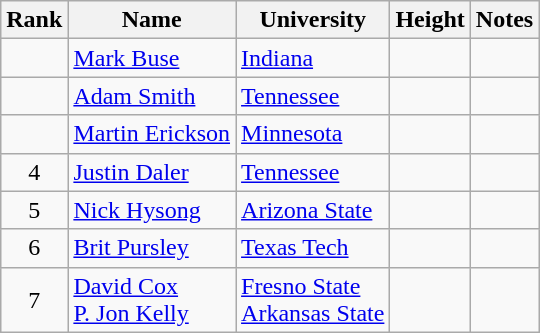<table class="wikitable sortable" style="text-align:center">
<tr>
<th>Rank</th>
<th>Name</th>
<th>University</th>
<th>Height</th>
<th>Notes</th>
</tr>
<tr>
<td></td>
<td align=left><a href='#'>Mark Buse</a></td>
<td align="left"><a href='#'>Indiana</a></td>
<td></td>
<td></td>
</tr>
<tr>
<td></td>
<td align=left><a href='#'>Adam Smith</a></td>
<td align="left"><a href='#'>Tennessee</a></td>
<td></td>
<td></td>
</tr>
<tr>
<td></td>
<td align=left><a href='#'>Martin Erickson</a></td>
<td align="left"><a href='#'>Minnesota</a></td>
<td></td>
<td></td>
</tr>
<tr>
<td>4</td>
<td align=left><a href='#'>Justin Daler</a></td>
<td align="left"><a href='#'>Tennessee</a></td>
<td></td>
<td></td>
</tr>
<tr>
<td>5</td>
<td align=left><a href='#'>Nick Hysong</a></td>
<td align=left><a href='#'>Arizona State</a></td>
<td></td>
<td></td>
</tr>
<tr>
<td>6</td>
<td align=left><a href='#'>Brit Pursley</a></td>
<td align="left"><a href='#'>Texas Tech</a></td>
<td></td>
<td></td>
</tr>
<tr>
<td>7</td>
<td align=left><a href='#'>David Cox</a> <br><a href='#'>P. Jon Kelly</a></td>
<td align="left"><a href='#'>Fresno State</a><br><a href='#'>Arkansas State</a></td>
<td></td>
<td></td>
</tr>
</table>
